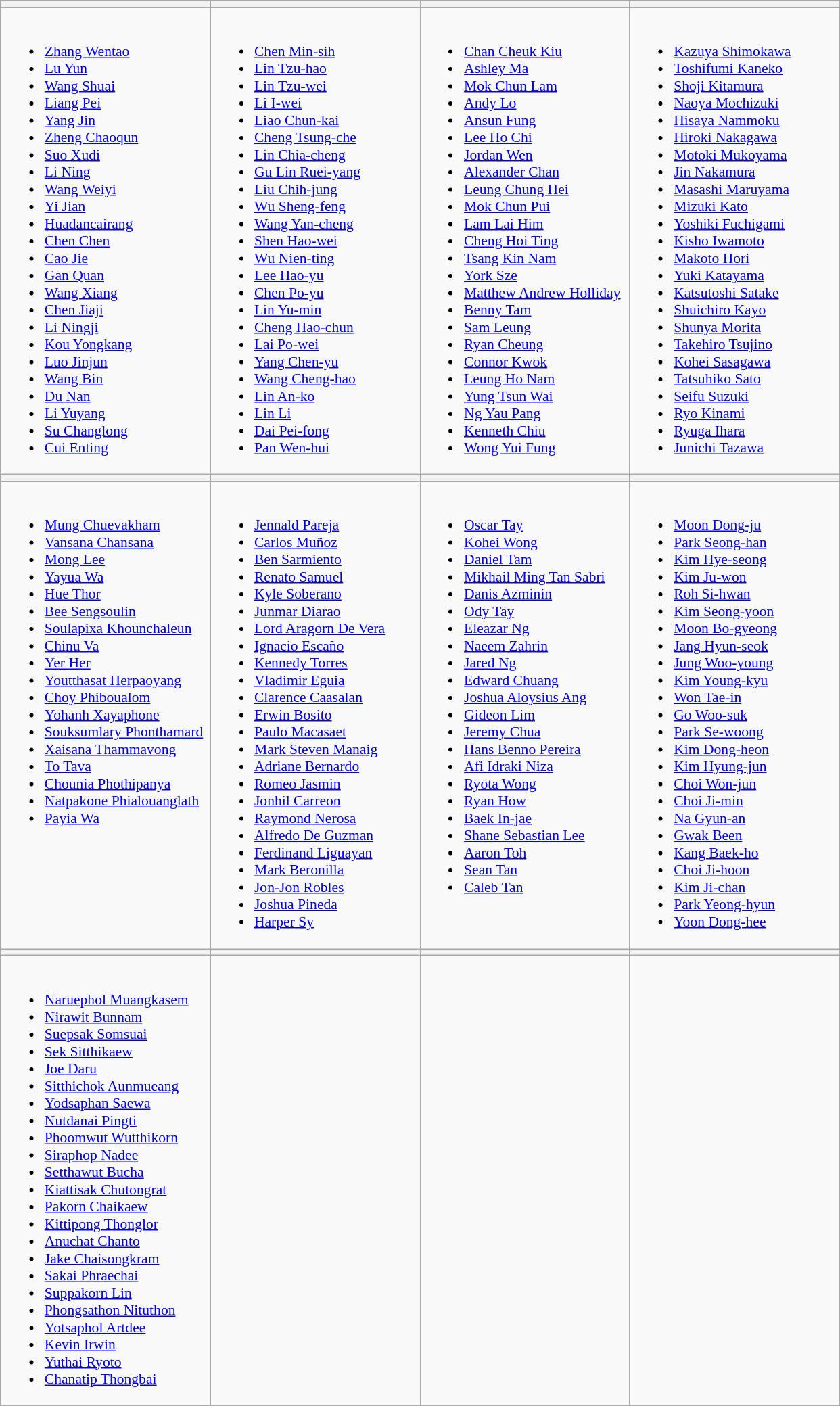<table class="wikitable" style="font-size:90%">
<tr>
<th width=200></th>
<th width=200></th>
<th width=200></th>
<th width=200></th>
</tr>
<tr>
<td valign=top><br><ul><li><a href='#'>Zhang Wentao</a></li><li><a href='#'>Lu Yun</a></li><li><a href='#'>Wang Shuai</a></li><li><a href='#'>Liang Pei</a></li><li><a href='#'>Yang Jin</a></li><li><a href='#'>Zheng Chaoqun</a></li><li><a href='#'>Suo Xudi</a></li><li><a href='#'>Li Ning</a></li><li><a href='#'>Wang Weiyi</a></li><li><a href='#'>Yi Jian</a></li><li><a href='#'>Huadancairang</a></li><li><a href='#'>Chen Chen</a></li><li><a href='#'>Cao Jie</a></li><li><a href='#'>Gan Quan</a></li><li><a href='#'>Wang Xiang</a></li><li><a href='#'>Chen Jiaji</a></li><li><a href='#'>Li Ningji</a></li><li><a href='#'>Kou Yongkang</a></li><li><a href='#'>Luo Jinjun</a></li><li><a href='#'>Wang Bin</a></li><li><a href='#'>Du Nan</a></li><li><a href='#'>Li Yuyang</a></li><li><a href='#'>Su Changlong</a></li><li><a href='#'>Cui Enting</a></li></ul></td>
<td valign=top><br><ul><li><a href='#'>Chen Min-sih</a></li><li><a href='#'>Lin Tzu-hao</a></li><li><a href='#'>Lin Tzu-wei</a></li><li><a href='#'>Li I-wei</a></li><li><a href='#'>Liao Chun-kai</a></li><li><a href='#'>Cheng Tsung-che</a></li><li><a href='#'>Lin Chia-cheng</a></li><li><a href='#'>Gu Lin Ruei-yang</a></li><li><a href='#'>Liu Chih-jung</a></li><li><a href='#'>Wu Sheng-feng</a></li><li><a href='#'>Wang Yan-cheng</a></li><li><a href='#'>Shen Hao-wei</a></li><li><a href='#'>Wu Nien-ting</a></li><li><a href='#'>Lee Hao-yu</a></li><li><a href='#'>Chen Po-yu</a></li><li><a href='#'>Lin Yu-min</a></li><li><a href='#'>Cheng Hao-chun</a></li><li><a href='#'>Lai Po-wei</a></li><li><a href='#'>Yang Chen-yu</a></li><li><a href='#'>Wang Cheng-hao</a></li><li><a href='#'>Lin An-ko</a></li><li><a href='#'>Lin Li</a></li><li><a href='#'>Dai Pei-fong</a></li><li><a href='#'>Pan Wen-hui</a></li></ul></td>
<td valign=top><br><ul><li><a href='#'>Chan Cheuk Kiu</a></li><li><a href='#'>Ashley Ma</a></li><li><a href='#'>Mok Chun Lam</a></li><li><a href='#'>Andy Lo</a></li><li><a href='#'>Ansun Fung</a></li><li><a href='#'>Lee Ho Chi</a></li><li><a href='#'>Jordan Wen</a></li><li><a href='#'>Alexander Chan</a></li><li><a href='#'>Leung Chung Hei</a></li><li><a href='#'>Mok Chun Pui</a></li><li><a href='#'>Lam Lai Him</a></li><li><a href='#'>Cheng Hoi Ting</a></li><li><a href='#'>Tsang Kin Nam</a></li><li><a href='#'>York Sze</a></li><li><a href='#'>Matthew Andrew Holliday</a></li><li><a href='#'>Benny Tam</a></li><li><a href='#'>Sam Leung</a></li><li><a href='#'>Ryan Cheung</a></li><li><a href='#'>Connor Kwok</a></li><li><a href='#'>Leung Ho Nam</a></li><li><a href='#'>Yung Tsun Wai</a></li><li><a href='#'>Ng Yau Pang</a></li><li><a href='#'>Kenneth Chiu</a></li><li><a href='#'>Wong Yui Fung</a></li></ul></td>
<td valign=top><br><ul><li><a href='#'>Kazuya Shimokawa</a></li><li><a href='#'>Toshifumi Kaneko</a></li><li><a href='#'>Shoji Kitamura</a></li><li><a href='#'>Naoya Mochizuki</a></li><li><a href='#'>Hisaya Nammoku</a></li><li><a href='#'>Hiroki Nakagawa</a></li><li><a href='#'>Motoki Mukoyama</a></li><li><a href='#'>Jin Nakamura</a></li><li><a href='#'>Masashi Maruyama</a></li><li><a href='#'>Mizuki Kato</a></li><li><a href='#'>Yoshiki Fuchigami</a></li><li><a href='#'>Kisho Iwamoto</a></li><li><a href='#'>Makoto Hori</a></li><li><a href='#'>Yuki Katayama</a></li><li><a href='#'>Katsutoshi Satake</a></li><li><a href='#'>Shuichiro Kayo</a></li><li><a href='#'>Shunya Morita</a></li><li><a href='#'>Takehiro Tsujino</a></li><li><a href='#'>Kohei Sasagawa</a></li><li><a href='#'>Tatsuhiko Sato</a></li><li><a href='#'>Seifu Suzuki</a></li><li><a href='#'>Ryo Kinami</a></li><li><a href='#'>Ryuga Ihara</a></li><li><a href='#'>Junichi Tazawa</a></li></ul></td>
</tr>
<tr>
<th></th>
<th></th>
<th></th>
<th></th>
</tr>
<tr>
<td valign=top><br><ul><li><a href='#'>Mung Chuevakham</a></li><li><a href='#'>Vansana Chansana</a></li><li><a href='#'>Mong Lee</a></li><li><a href='#'>Yayua Wa</a></li><li><a href='#'>Hue Thor</a></li><li><a href='#'>Bee Sengsoulin</a></li><li><a href='#'>Soulapixa Khounchaleun</a></li><li><a href='#'>Chinu Va</a></li><li><a href='#'>Yer Her</a></li><li><a href='#'>Youtthasat Herpaoyang</a></li><li><a href='#'>Choy Phiboualom</a></li><li><a href='#'>Yohanh Xayaphone</a></li><li><a href='#'>Souksumlary Phonthamard</a></li><li><a href='#'>Xaisana Thammavong</a></li><li><a href='#'>To Tava</a></li><li><a href='#'>Chounia Phothipanya</a></li><li><a href='#'>Natpakone Phialouanglath</a></li><li><a href='#'>Payia Wa</a></li></ul></td>
<td valign=top><br><ul><li><a href='#'>Jennald Pareja</a></li><li><a href='#'>Carlos Muñoz</a></li><li><a href='#'>Ben Sarmiento</a></li><li><a href='#'>Renato Samuel</a></li><li><a href='#'>Kyle Soberano</a></li><li><a href='#'>Junmar Diarao</a></li><li><a href='#'>Lord Aragorn De Vera</a></li><li><a href='#'>Ignacio Escaño</a></li><li><a href='#'>Kennedy Torres</a></li><li><a href='#'>Vladimir Eguia</a></li><li><a href='#'>Clarence Caasalan</a></li><li><a href='#'>Erwin Bosito</a></li><li><a href='#'>Paulo Macasaet</a></li><li><a href='#'>Mark Steven Manaig</a></li><li><a href='#'>Adriane Bernardo</a></li><li><a href='#'>Romeo Jasmin</a></li><li><a href='#'>Jonhil Carreon</a></li><li><a href='#'>Raymond Nerosa</a></li><li><a href='#'>Alfredo De Guzman</a></li><li><a href='#'>Ferdinand Liguayan</a></li><li><a href='#'>Mark Beronilla</a></li><li><a href='#'>Jon-Jon Robles</a></li><li><a href='#'>Joshua Pineda</a></li><li><a href='#'>Harper Sy</a></li></ul></td>
<td valign=top><br><ul><li><a href='#'>Oscar Tay</a></li><li><a href='#'>Kohei Wong</a></li><li><a href='#'>Daniel Tam</a></li><li><a href='#'>Mikhail Ming Tan Sabri</a></li><li><a href='#'>Danis Azminin</a></li><li><a href='#'>Ody Tay</a></li><li><a href='#'>Eleazar Ng</a></li><li><a href='#'>Naeem Zahrin</a></li><li><a href='#'>Jared Ng</a></li><li><a href='#'>Edward Chuang</a></li><li><a href='#'>Joshua Aloysius Ang</a></li><li><a href='#'>Gideon Lim</a></li><li><a href='#'>Jeremy Chua</a></li><li><a href='#'>Hans Benno Pereira</a></li><li><a href='#'>Afi Idraki Niza</a></li><li><a href='#'>Ryota Wong</a></li><li><a href='#'>Ryan How</a></li><li><a href='#'>Baek In-jae</a></li><li><a href='#'>Shane Sebastian Lee</a></li><li><a href='#'>Aaron Toh</a></li><li><a href='#'>Sean Tan</a></li><li><a href='#'>Caleb Tan</a></li></ul></td>
<td valign=top><br><ul><li><a href='#'>Moon Dong-ju</a></li><li><a href='#'>Park Seong-han</a></li><li><a href='#'>Kim Hye-seong</a></li><li><a href='#'>Kim Ju-won</a></li><li><a href='#'>Roh Si-hwan</a></li><li><a href='#'>Kim Seong-yoon</a></li><li><a href='#'>Moon Bo-gyeong</a></li><li><a href='#'>Jang Hyun-seok</a></li><li><a href='#'>Jung Woo-young</a></li><li><a href='#'>Kim Young-kyu</a></li><li><a href='#'>Won Tae-in</a></li><li><a href='#'>Go Woo-suk</a></li><li><a href='#'>Park Se-woong</a></li><li><a href='#'>Kim Dong-heon</a></li><li><a href='#'>Kim Hyung-jun</a></li><li><a href='#'>Choi Won-jun</a></li><li><a href='#'>Choi Ji-min</a></li><li><a href='#'>Na Gyun-an</a></li><li><a href='#'>Gwak Been</a></li><li><a href='#'>Kang Baek-ho</a></li><li><a href='#'>Choi Ji-hoon</a></li><li><a href='#'>Kim Ji-chan</a></li><li><a href='#'>Park Yeong-hyun</a></li><li><a href='#'>Yoon Dong-hee</a></li></ul></td>
</tr>
<tr>
<th></th>
<th></th>
<th></th>
<th></th>
</tr>
<tr>
<td valign=top><br><ul><li><a href='#'>Naruephol Muangkasem</a></li><li><a href='#'>Nirawit Bunnam</a></li><li><a href='#'>Suepsak Somsuai</a></li><li><a href='#'>Sek Sitthikaew</a></li><li><a href='#'>Joe Daru</a></li><li><a href='#'>Sitthichok Aunmueang</a></li><li><a href='#'>Yodsaphan Saewa</a></li><li><a href='#'>Nutdanai Pingti</a></li><li><a href='#'>Phoomwut Wutthikorn</a></li><li><a href='#'>Siraphop Nadee</a></li><li><a href='#'>Setthawut Bucha</a></li><li><a href='#'>Kiattisak Chutongrat</a></li><li><a href='#'>Pakorn Chaikaew</a></li><li><a href='#'>Kittipong Thonglor</a></li><li><a href='#'>Anuchat Chanto</a></li><li><a href='#'>Jake Chaisongkram</a></li><li><a href='#'>Sakai Phraechai</a></li><li><a href='#'>Suppakorn Lin</a></li><li><a href='#'>Phongsathon Nituthon</a></li><li><a href='#'>Yotsaphol Artdee</a></li><li><a href='#'>Kevin Irwin</a></li><li><a href='#'>Yuthai Ryoto</a></li><li><a href='#'>Chanatip Thongbai</a></li></ul></td>
<td valign=top></td>
<td valign=top></td>
<td valign=top></td>
</tr>
</table>
